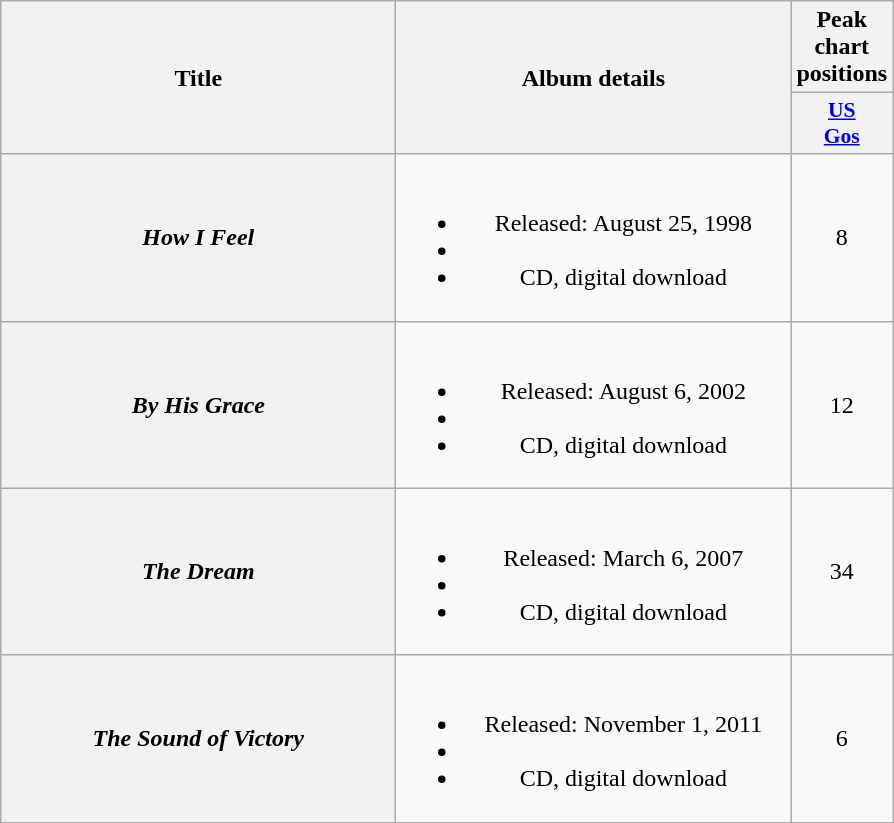<table class="wikitable plainrowheaders" style="text-align:center;">
<tr>
<th scope="col" rowspan="2" style="width:16em;">Title</th>
<th scope="col" rowspan="2" style="width:16em;">Album details</th>
<th scope="col" colspan="3">Peak chart positions</th>
</tr>
<tr>
<th style="width:3em; font-size:90%"><a href='#'>US<br>Gos</a></th>
</tr>
<tr>
<th scope="row"><em>How I Feel</em></th>
<td><br><ul><li>Released: August 25, 1998</li><li></li><li>CD, digital download</li></ul></td>
<td>8</td>
</tr>
<tr>
<th scope="row"><em>By His Grace</em></th>
<td><br><ul><li>Released: August 6, 2002</li><li></li><li>CD, digital download</li></ul></td>
<td>12</td>
</tr>
<tr>
<th scope="row"><em>The Dream</em></th>
<td><br><ul><li>Released: March 6, 2007</li><li></li><li>CD, digital download</li></ul></td>
<td>34</td>
</tr>
<tr>
<th scope="row"><em>The Sound of Victory</em></th>
<td><br><ul><li>Released: November 1, 2011</li><li></li><li>CD, digital download</li></ul></td>
<td>6</td>
</tr>
</table>
